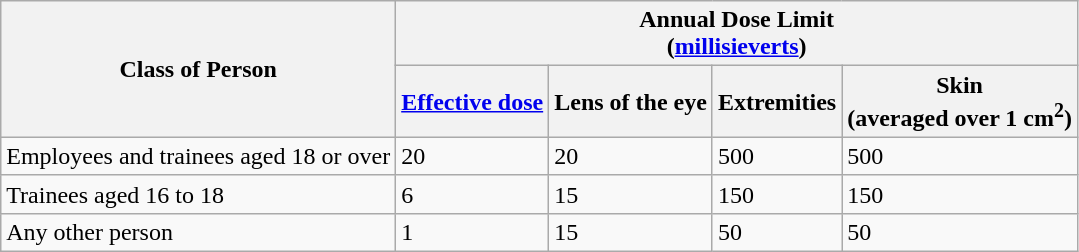<table class="wikitable" border="1">
<tr>
<th rowspan="2">Class of Person</th>
<th colspan="4">Annual Dose Limit<br>(<a href='#'>millisieverts</a>)</th>
</tr>
<tr>
<th><a href='#'>Effective dose</a></th>
<th>Lens of the eye</th>
<th>Extremities</th>
<th>Skin<br>(averaged over 1 cm<sup>2</sup>)</th>
</tr>
<tr>
<td>Employees and trainees aged 18 or over</td>
<td>20</td>
<td>20</td>
<td>500</td>
<td>500</td>
</tr>
<tr>
<td>Trainees aged 16 to 18</td>
<td> 6</td>
<td>15</td>
<td>150</td>
<td>150</td>
</tr>
<tr>
<td>Any other person</td>
<td> 1</td>
<td>15</td>
<td> 50</td>
<td> 50</td>
</tr>
</table>
